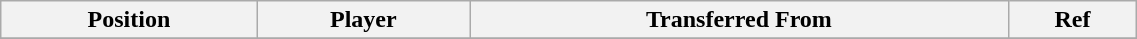<table class="wikitable sortable" style="width:60%; text-align:center; font-size:100%; text-align:left;">
<tr>
<th>Position</th>
<th>Player</th>
<th>Transferred From</th>
<th>Ref</th>
</tr>
<tr>
</tr>
</table>
